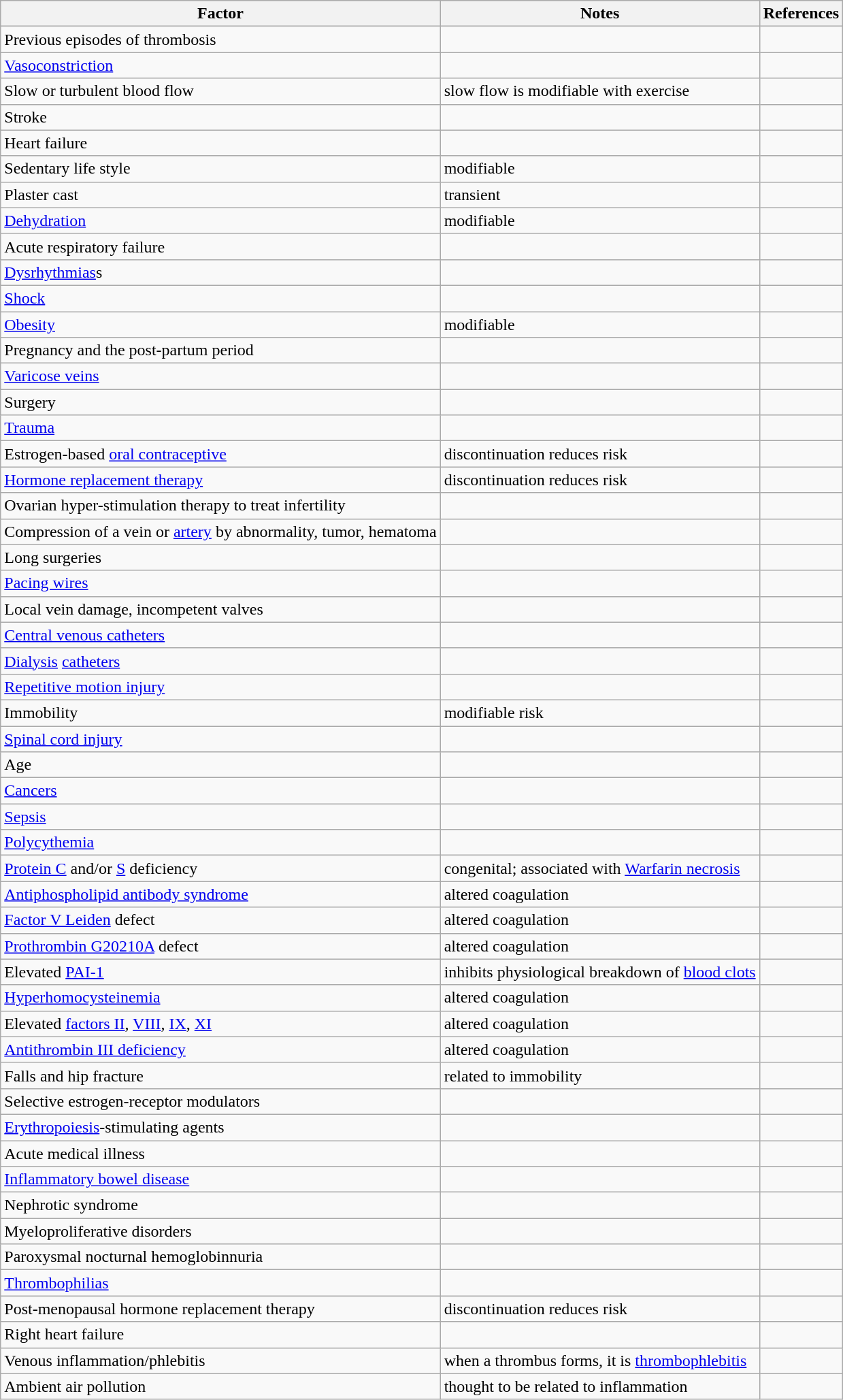<table class="wikitable sortable collapsible">
<tr>
<th>Factor</th>
<th>Notes</th>
<th>References</th>
</tr>
<tr>
<td>Previous episodes of thrombosis</td>
<td></td>
<td></td>
</tr>
<tr>
<td><a href='#'>Vasoconstriction</a></td>
<td></td>
<td></td>
</tr>
<tr>
<td>Slow or turbulent blood flow</td>
<td>slow flow is modifiable with exercise</td>
<td></td>
</tr>
<tr>
<td>Stroke</td>
<td></td>
<td></td>
</tr>
<tr>
<td>Heart failure</td>
<td></td>
<td></td>
</tr>
<tr>
<td>Sedentary life style</td>
<td>modifiable</td>
<td></td>
</tr>
<tr>
<td>Plaster cast</td>
<td>transient</td>
<td></td>
</tr>
<tr>
<td><a href='#'>Dehydration</a></td>
<td>modifiable</td>
<td></td>
</tr>
<tr>
<td>Acute respiratory failure</td>
<td></td>
<td></td>
</tr>
<tr>
<td><a href='#'>Dysrhythmias</a>s</td>
<td></td>
<td></td>
</tr>
<tr>
<td><a href='#'>Shock</a></td>
<td></td>
<td></td>
</tr>
<tr>
<td><a href='#'>Obesity</a></td>
<td>modifiable</td>
<td></td>
</tr>
<tr>
<td>Pregnancy and the post-partum period</td>
<td></td>
<td></td>
</tr>
<tr>
<td><a href='#'>Varicose veins</a></td>
<td></td>
<td></td>
</tr>
<tr>
<td>Surgery</td>
<td></td>
<td></td>
</tr>
<tr>
<td><a href='#'>Trauma</a></td>
<td></td>
<td></td>
</tr>
<tr>
<td>Estrogen-based <a href='#'>oral contraceptive</a></td>
<td>discontinuation reduces risk</td>
<td></td>
</tr>
<tr>
<td><a href='#'>Hormone replacement therapy</a></td>
<td>discontinuation reduces risk</td>
<td></td>
</tr>
<tr>
<td>Ovarian hyper-stimulation therapy to treat infertility</td>
<td></td>
<td></td>
</tr>
<tr>
<td>Compression of a vein or <a href='#'>artery</a> by abnormality, tumor, hematoma</td>
<td></td>
<td></td>
</tr>
<tr>
<td>Long surgeries</td>
<td></td>
<td></td>
</tr>
<tr>
<td><a href='#'>Pacing wires</a></td>
<td></td>
<td></td>
</tr>
<tr>
<td>Local vein damage, incompetent valves</td>
<td></td>
<td></td>
</tr>
<tr>
<td><a href='#'>Central venous catheters</a></td>
<td></td>
<td></td>
</tr>
<tr>
<td><a href='#'>Dialysis</a> <a href='#'>catheters</a></td>
<td></td>
<td></td>
</tr>
<tr>
<td><a href='#'>Repetitive motion injury</a></td>
<td></td>
<td></td>
</tr>
<tr>
<td>Immobility</td>
<td>modifiable risk</td>
<td></td>
</tr>
<tr>
<td><a href='#'>Spinal cord injury</a></td>
<td></td>
<td></td>
</tr>
<tr>
<td>Age</td>
<td></td>
<td></td>
</tr>
<tr>
<td><a href='#'>Cancers</a></td>
<td></td>
<td></td>
</tr>
<tr>
<td><a href='#'>Sepsis</a></td>
<td></td>
<td></td>
</tr>
<tr>
<td><a href='#'>Polycythemia</a></td>
<td></td>
<td></td>
</tr>
<tr>
<td><a href='#'>Protein C</a> and/or <a href='#'>S</a> deficiency</td>
<td>congenital; associated with <a href='#'>Warfarin necrosis</a></td>
<td></td>
</tr>
<tr>
<td><a href='#'>Antiphospholipid antibody syndrome</a></td>
<td>altered coagulation</td>
<td></td>
</tr>
<tr>
<td><a href='#'>Factor V Leiden</a> defect</td>
<td>altered coagulation</td>
<td></td>
</tr>
<tr>
<td><a href='#'>Prothrombin G20210A</a> defect</td>
<td>altered coagulation</td>
<td></td>
</tr>
<tr>
<td>Elevated <a href='#'>PAI-1</a></td>
<td>inhibits physiological breakdown of <a href='#'>blood clots</a></td>
<td></td>
</tr>
<tr>
<td><a href='#'>Hyperhomocysteinemia</a></td>
<td>altered coagulation</td>
<td></td>
</tr>
<tr>
<td>Elevated <a href='#'>factors II</a>, <a href='#'>VIII</a>, <a href='#'>IX</a>, <a href='#'>XI</a></td>
<td>altered coagulation</td>
<td></td>
</tr>
<tr>
<td><a href='#'>Antithrombin III deficiency</a></td>
<td>altered coagulation</td>
<td></td>
</tr>
<tr>
<td>Falls and hip fracture</td>
<td>related to immobility</td>
<td></td>
</tr>
<tr>
<td>Selective estrogen-receptor modulators</td>
<td></td>
<td></td>
</tr>
<tr>
<td><a href='#'>Erythropoiesis</a>-stimulating agents</td>
<td></td>
<td></td>
</tr>
<tr>
<td>Acute medical illness</td>
<td></td>
<td></td>
</tr>
<tr>
<td><a href='#'>Inflammatory bowel disease</a></td>
<td></td>
<td></td>
</tr>
<tr>
<td>Nephrotic syndrome</td>
<td></td>
<td></td>
</tr>
<tr>
<td>Myeloproliferative disorders</td>
<td></td>
<td></td>
</tr>
<tr>
<td>Paroxysmal nocturnal hemoglobinnuria</td>
<td></td>
<td></td>
</tr>
<tr>
<td><a href='#'>Thrombophilias</a></td>
<td></td>
<td></td>
</tr>
<tr>
<td>Post-menopausal hormone replacement therapy</td>
<td>discontinuation reduces risk</td>
<td></td>
</tr>
<tr>
<td>Right heart failure</td>
<td></td>
<td></td>
</tr>
<tr>
<td>Venous inflammation/phlebitis</td>
<td>when a thrombus forms, it is <a href='#'>thrombophlebitis</a></td>
<td></td>
</tr>
<tr>
<td>Ambient air pollution</td>
<td>thought to be related to inflammation</td>
<td></td>
</tr>
</table>
